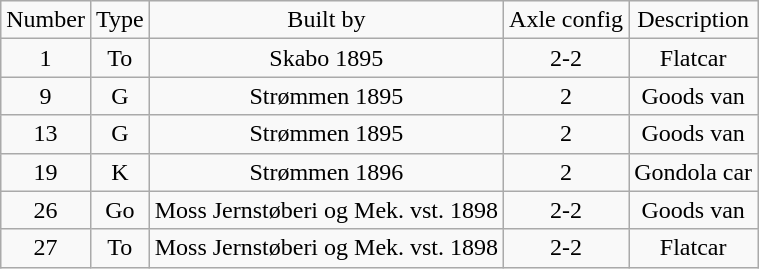<table class="wikitable" style="text-align:center">
<tr>
<td>Number</td>
<td>Type</td>
<td>Built by</td>
<td>Axle config</td>
<td>Description</td>
</tr>
<tr>
<td>1</td>
<td>To</td>
<td>Skabo 1895</td>
<td>2-2</td>
<td>Flatcar</td>
</tr>
<tr>
<td>9</td>
<td>G</td>
<td>Strømmen 1895</td>
<td>2</td>
<td>Goods van</td>
</tr>
<tr>
<td>13</td>
<td>G</td>
<td>Strømmen 1895</td>
<td>2</td>
<td>Goods van</td>
</tr>
<tr>
<td>19</td>
<td>K</td>
<td>Strømmen 1896</td>
<td>2</td>
<td>Gondola car</td>
</tr>
<tr>
<td>26</td>
<td>Go</td>
<td>Moss Jernstøberi og Mek. vst. 1898</td>
<td>2-2</td>
<td>Goods van</td>
</tr>
<tr>
<td>27</td>
<td>To</td>
<td>Moss Jernstøberi og Mek. vst. 1898</td>
<td>2-2</td>
<td>Flatcar</td>
</tr>
</table>
